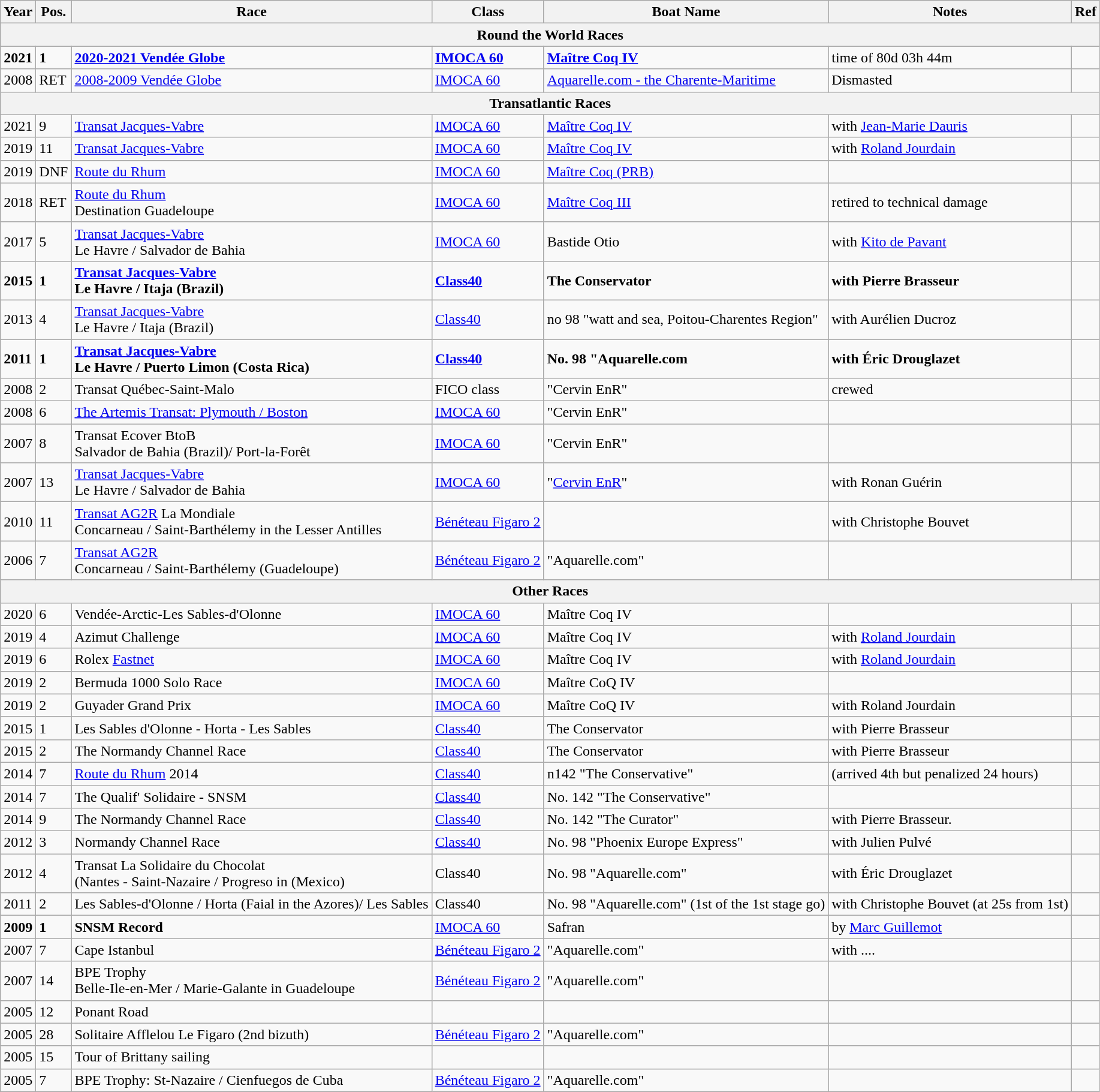<table class="wikitable sortable">
<tr>
<th>Year</th>
<th>Pos.</th>
<th>Race</th>
<th>Class</th>
<th>Boat Name</th>
<th>Notes</th>
<th>Ref</th>
</tr>
<tr>
<th colspan="7">Round the World Races</th>
</tr>
<tr>
<td><strong>2021</strong></td>
<td><strong>1</strong></td>
<td><strong><a href='#'>2020-2021 Vendée Globe</a></strong></td>
<td><strong><a href='#'>IMOCA 60</a></strong></td>
<td><strong><a href='#'>Maître Coq IV</a></strong></td>
<td>time of 80d 03h 44m</td>
<td></td>
</tr>
<tr>
<td>2008</td>
<td>RET</td>
<td><a href='#'>2008-2009 Vendée Globe</a></td>
<td><a href='#'>IMOCA 60</a></td>
<td><a href='#'>Aquarelle.com - the Charente-Maritime</a></td>
<td>Dismasted</td>
<td></td>
</tr>
<tr>
<th colspan="7">Transatlantic Races</th>
</tr>
<tr>
<td>2021</td>
<td>9</td>
<td><a href='#'>Transat Jacques-Vabre</a></td>
<td><a href='#'>IMOCA 60</a></td>
<td><a href='#'>Maître Coq IV</a></td>
<td>with <a href='#'>Jean-Marie Dauris</a></td>
<td></td>
</tr>
<tr>
<td>2019</td>
<td>11</td>
<td><a href='#'>Transat Jacques-Vabre</a></td>
<td><a href='#'>IMOCA 60</a></td>
<td><a href='#'>Maître Coq IV</a></td>
<td>with <a href='#'>Roland Jourdain</a></td>
<td></td>
</tr>
<tr>
<td>2019</td>
<td>DNF</td>
<td><a href='#'>Route du Rhum</a></td>
<td><a href='#'>IMOCA 60</a></td>
<td><a href='#'>Maître Coq (PRB)</a></td>
<td></td>
<td></td>
</tr>
<tr>
<td>2018</td>
<td>RET</td>
<td><a href='#'>Route du Rhum</a><br>Destination Guadeloupe</td>
<td><a href='#'>IMOCA 60</a></td>
<td><a href='#'>Maître Coq III</a></td>
<td>retired to technical damage</td>
<td></td>
</tr>
<tr>
<td>2017</td>
<td>5</td>
<td><a href='#'>Transat Jacques-Vabre</a><br>Le Havre / Salvador de Bahia</td>
<td><a href='#'>IMOCA 60</a></td>
<td>Bastide Otio</td>
<td>with <a href='#'>Kito de Pavant</a></td>
<td></td>
</tr>
<tr>
<td><strong>2015</strong></td>
<td><strong>1</strong></td>
<td><strong><a href='#'>Transat Jacques-Vabre</a><br>Le Havre / Itaja (Brazil)</strong></td>
<td><strong><a href='#'>Class40</a></strong></td>
<td><strong>The Conservator</strong></td>
<td><strong>with Pierre Brasseur</strong></td>
<td></td>
</tr>
<tr>
<td>2013</td>
<td>4</td>
<td><a href='#'>Transat Jacques-Vabre</a><br>Le Havre / Itaja (Brazil)</td>
<td><a href='#'>Class40</a></td>
<td>no 98 "watt and sea, Poitou-Charentes Region"</td>
<td>with Aurélien Ducroz</td>
<td></td>
</tr>
<tr>
<td><strong>2011</strong></td>
<td><strong>1</strong></td>
<td><strong><a href='#'>Transat Jacques-Vabre</a><br>Le Havre / Puerto Limon (Costa Rica)</strong></td>
<td><strong><a href='#'>Class40</a></strong></td>
<td><strong>No. 98 "Aquarelle.com</strong></td>
<td><strong>with Éric Drouglazet</strong></td>
<td></td>
</tr>
<tr>
<td>2008</td>
<td>2</td>
<td>Transat Québec-Saint-Malo</td>
<td>FICO class</td>
<td>"Cervin EnR"</td>
<td>crewed</td>
<td></td>
</tr>
<tr>
<td>2008</td>
<td>6</td>
<td><a href='#'>The Artemis Transat: Plymouth / Boston</a></td>
<td><a href='#'>IMOCA 60</a></td>
<td>"Cervin EnR"</td>
<td></td>
<td></td>
</tr>
<tr>
<td>2007</td>
<td>8</td>
<td>Transat Ecover BtoB<br>Salvador de Bahia (Brazil)/ Port-la-Forêt</td>
<td><a href='#'>IMOCA 60</a></td>
<td>"Cervin EnR"</td>
<td></td>
<td></td>
</tr>
<tr>
<td>2007</td>
<td>13</td>
<td><a href='#'>Transat Jacques-Vabre</a><br>Le Havre / Salvador de Bahia</td>
<td><a href='#'>IMOCA 60</a></td>
<td>"<a href='#'>Cervin EnR</a>"</td>
<td>with Ronan Guérin</td>
<td></td>
</tr>
<tr>
<td>2010</td>
<td>11</td>
<td><a href='#'>Transat AG2R</a> La Mondiale<br>Concarneau / Saint-Barthélemy in the Lesser Antilles</td>
<td><a href='#'>Bénéteau Figaro 2</a></td>
<td></td>
<td>with Christophe Bouvet</td>
<td></td>
</tr>
<tr>
<td>2006</td>
<td>7</td>
<td><a href='#'>Transat AG2R</a><br>Concarneau / Saint-Barthélemy (Guadeloupe)</td>
<td><a href='#'>Bénéteau Figaro 2</a></td>
<td>"Aquarelle.com"</td>
<td></td>
<td></td>
</tr>
<tr>
<th colspan="7">Other Races</th>
</tr>
<tr>
<td>2020</td>
<td>6</td>
<td>Vendée-Arctic-Les Sables-d'Olonne</td>
<td><a href='#'>IMOCA 60</a></td>
<td>Maître Coq IV</td>
<td></td>
<td></td>
</tr>
<tr>
<td>2019</td>
<td>4</td>
<td>Azimut Challenge</td>
<td><a href='#'>IMOCA 60</a></td>
<td>Maître Coq IV</td>
<td>with <a href='#'>Roland Jourdain</a></td>
<td></td>
</tr>
<tr>
<td>2019</td>
<td>6</td>
<td>Rolex <a href='#'>Fastnet</a></td>
<td><a href='#'>IMOCA 60</a></td>
<td>Maître Coq IV</td>
<td>with <a href='#'>Roland Jourdain</a></td>
<td></td>
</tr>
<tr>
<td>2019</td>
<td>2</td>
<td>Bermuda 1000 Solo Race</td>
<td><a href='#'>IMOCA 60</a></td>
<td>Maître CoQ IV</td>
<td></td>
<td></td>
</tr>
<tr>
<td>2019</td>
<td>2</td>
<td>Guyader Grand Prix</td>
<td><a href='#'>IMOCA 60</a></td>
<td>Maître CoQ IV</td>
<td>with Roland Jourdain</td>
<td></td>
</tr>
<tr>
<td>2015</td>
<td>1</td>
<td>Les Sables d'Olonne - Horta - Les Sables</td>
<td><a href='#'>Class40</a></td>
<td>The Conservator</td>
<td>with Pierre Brasseur</td>
<td></td>
</tr>
<tr>
<td>2015</td>
<td>2</td>
<td>The Normandy Channel Race</td>
<td><a href='#'>Class40</a></td>
<td>The Conservator</td>
<td>with Pierre Brasseur</td>
<td></td>
</tr>
<tr>
<td>2014</td>
<td>7</td>
<td><a href='#'>Route du Rhum</a> 2014</td>
<td><a href='#'>Class40</a></td>
<td>n142 "The Conservative"</td>
<td>(arrived 4th but penalized 24 hours)</td>
<td></td>
</tr>
<tr>
<td>2014</td>
<td>7</td>
<td>The Qualif' Solidaire - SNSM</td>
<td><a href='#'>Class40</a></td>
<td>No. 142 "The Conservative"</td>
<td></td>
<td></td>
</tr>
<tr>
<td>2014</td>
<td>9</td>
<td>The Normandy Channel Race</td>
<td><a href='#'>Class40</a></td>
<td>No. 142 "The Curator"</td>
<td>with Pierre Brasseur.</td>
<td></td>
</tr>
<tr>
<td>2012</td>
<td>3</td>
<td>Normandy Channel Race</td>
<td><a href='#'>Class40</a></td>
<td>No. 98 "Phoenix Europe Express"</td>
<td>with Julien Pulvé</td>
<td></td>
</tr>
<tr>
<td>2012</td>
<td>4</td>
<td>Transat La Solidaire du Chocolat<br>(Nantes - Saint-Nazaire / Progreso in (Mexico)</td>
<td>Class40</td>
<td>No. 98 "Aquarelle.com"</td>
<td>with Éric Drouglazet</td>
<td></td>
</tr>
<tr>
<td>2011</td>
<td>2</td>
<td>Les Sables-d'Olonne / Horta (Faial in the Azores)/ Les Sables</td>
<td>Class40</td>
<td>No. 98 "Aquarelle.com" (1st of the 1st stage go)</td>
<td>with Christophe Bouvet (at 25s from 1st)</td>
<td></td>
</tr>
<tr>
<td><strong>2009</strong></td>
<td><strong>1</strong></td>
<td><strong>SNSM Record</strong></td>
<td><a href='#'>IMOCA 60</a></td>
<td>Safran</td>
<td>by <a href='#'>Marc Guillemot</a></td>
<td></td>
</tr>
<tr>
<td>2007</td>
<td>7</td>
<td>Cape Istanbul</td>
<td><a href='#'>Bénéteau Figaro 2</a></td>
<td>"Aquarelle.com"</td>
<td>with ....</td>
<td></td>
</tr>
<tr>
<td>2007</td>
<td>14</td>
<td>BPE Trophy<br>Belle-Ile-en-Mer / Marie-Galante in Guadeloupe</td>
<td><a href='#'>Bénéteau Figaro 2</a></td>
<td>"Aquarelle.com"</td>
<td></td>
<td></td>
</tr>
<tr>
<td>2005</td>
<td>12</td>
<td>Ponant Road</td>
<td></td>
<td></td>
<td></td>
<td></td>
</tr>
<tr>
<td>2005</td>
<td>28</td>
<td>Solitaire Afflelou Le Figaro (2nd bizuth)</td>
<td><a href='#'>Bénéteau Figaro 2</a></td>
<td>"Aquarelle.com"</td>
<td></td>
<td></td>
</tr>
<tr>
<td>2005</td>
<td>15</td>
<td>Tour of Brittany sailing</td>
<td></td>
<td></td>
<td></td>
<td></td>
</tr>
<tr>
<td>2005</td>
<td>7</td>
<td>BPE Trophy: St-Nazaire / Cienfuegos de Cuba</td>
<td><a href='#'>Bénéteau Figaro 2</a></td>
<td>"Aquarelle.com"</td>
<td></td>
<td></td>
</tr>
</table>
